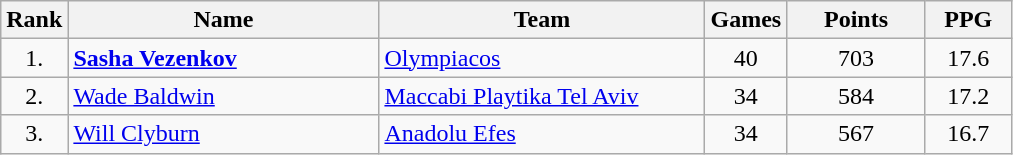<table | class="wikitable" style="text-align: center;">
<tr>
<th>Rank</th>
<th width=200>Name</th>
<th width=210>Team</th>
<th>Games</th>
<th width=85>Points</th>
<th width=50>PPG</th>
</tr>
<tr>
<td>1.</td>
<td align="left"> <strong><a href='#'>Sasha Vezenkov</a></strong></td>
<td align="left"> <a href='#'>Olympiacos</a></td>
<td>40</td>
<td>703</td>
<td>17.6</td>
</tr>
<tr>
<td>2.</td>
<td align="left"> <a href='#'>Wade Baldwin</a></td>
<td align="left"> <a href='#'>Maccabi Playtika Tel Aviv</a></td>
<td>34</td>
<td>584</td>
<td>17.2</td>
</tr>
<tr>
<td>3.</td>
<td align="left"> <a href='#'>Will Clyburn</a></td>
<td align="left"> <a href='#'>Anadolu Efes</a></td>
<td>34</td>
<td>567</td>
<td>16.7</td>
</tr>
</table>
